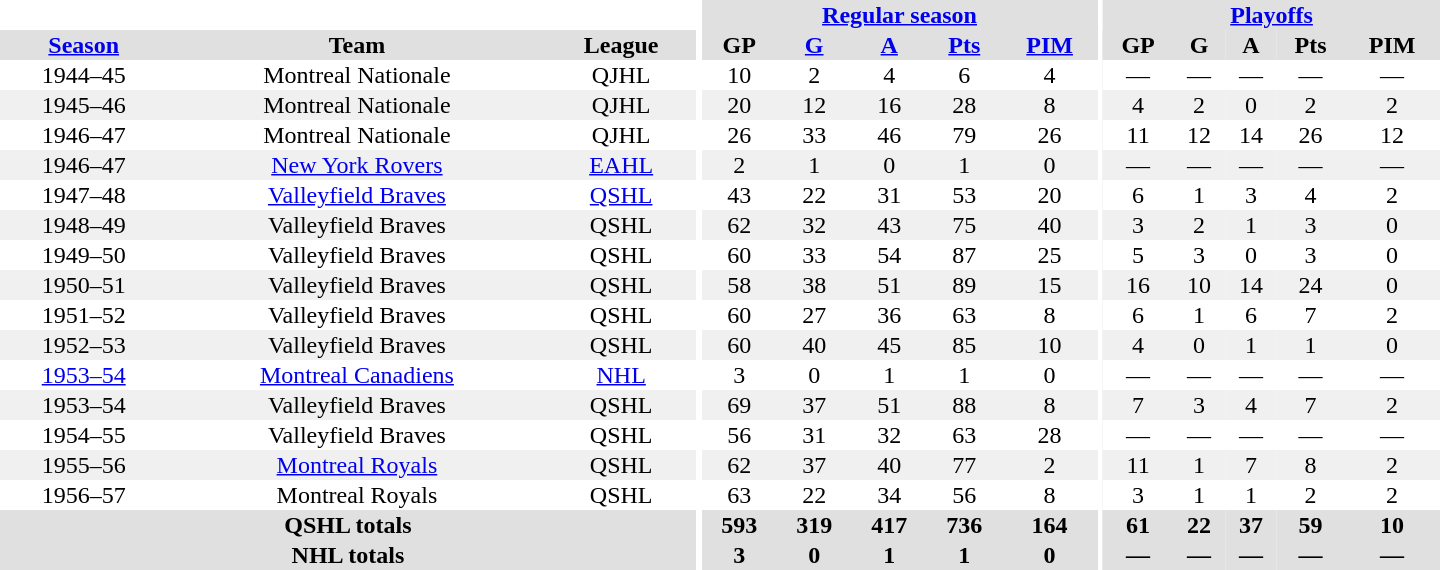<table border="0" cellpadding="1" cellspacing="0" style="text-align:center; width:60em">
<tr bgcolor="#e0e0e0">
<th colspan="3" bgcolor="#ffffff"></th>
<th rowspan="100" bgcolor="#ffffff"></th>
<th colspan="5"><a href='#'>Regular season</a></th>
<th rowspan="100" bgcolor="#ffffff"></th>
<th colspan="5"><a href='#'>Playoffs</a></th>
</tr>
<tr bgcolor="#e0e0e0">
<th><a href='#'>Season</a></th>
<th>Team</th>
<th>League</th>
<th>GP</th>
<th><a href='#'>G</a></th>
<th><a href='#'>A</a></th>
<th><a href='#'>Pts</a></th>
<th><a href='#'>PIM</a></th>
<th>GP</th>
<th>G</th>
<th>A</th>
<th>Pts</th>
<th>PIM</th>
</tr>
<tr>
<td>1944–45</td>
<td>Montreal Nationale</td>
<td>QJHL</td>
<td>10</td>
<td>2</td>
<td>4</td>
<td>6</td>
<td>4</td>
<td>—</td>
<td>—</td>
<td>—</td>
<td>—</td>
<td>—</td>
</tr>
<tr bgcolor="#f0f0f0">
<td>1945–46</td>
<td>Montreal Nationale</td>
<td>QJHL</td>
<td>20</td>
<td>12</td>
<td>16</td>
<td>28</td>
<td>8</td>
<td>4</td>
<td>2</td>
<td>0</td>
<td>2</td>
<td>2</td>
</tr>
<tr>
<td>1946–47</td>
<td>Montreal Nationale</td>
<td>QJHL</td>
<td>26</td>
<td>33</td>
<td>46</td>
<td>79</td>
<td>26</td>
<td>11</td>
<td>12</td>
<td>14</td>
<td>26</td>
<td>12</td>
</tr>
<tr bgcolor="#f0f0f0">
<td>1946–47</td>
<td><a href='#'>New York Rovers</a></td>
<td><a href='#'>EAHL</a></td>
<td>2</td>
<td>1</td>
<td>0</td>
<td>1</td>
<td>0</td>
<td>—</td>
<td>—</td>
<td>—</td>
<td>—</td>
<td>—</td>
</tr>
<tr>
<td>1947–48</td>
<td><a href='#'>Valleyfield Braves</a></td>
<td><a href='#'>QSHL</a></td>
<td>43</td>
<td>22</td>
<td>31</td>
<td>53</td>
<td>20</td>
<td>6</td>
<td>1</td>
<td>3</td>
<td>4</td>
<td>2</td>
</tr>
<tr bgcolor="#f0f0f0">
<td>1948–49</td>
<td>Valleyfield Braves</td>
<td>QSHL</td>
<td>62</td>
<td>32</td>
<td>43</td>
<td>75</td>
<td>40</td>
<td>3</td>
<td>2</td>
<td>1</td>
<td>3</td>
<td>0</td>
</tr>
<tr>
<td>1949–50</td>
<td>Valleyfield Braves</td>
<td>QSHL</td>
<td>60</td>
<td>33</td>
<td>54</td>
<td>87</td>
<td>25</td>
<td>5</td>
<td>3</td>
<td>0</td>
<td>3</td>
<td>0</td>
</tr>
<tr bgcolor="#f0f0f0">
<td>1950–51</td>
<td>Valleyfield Braves</td>
<td>QSHL</td>
<td>58</td>
<td>38</td>
<td>51</td>
<td>89</td>
<td>15</td>
<td>16</td>
<td>10</td>
<td>14</td>
<td>24</td>
<td>0</td>
</tr>
<tr>
<td>1951–52</td>
<td>Valleyfield Braves</td>
<td>QSHL</td>
<td>60</td>
<td>27</td>
<td>36</td>
<td>63</td>
<td>8</td>
<td>6</td>
<td>1</td>
<td>6</td>
<td>7</td>
<td>2</td>
</tr>
<tr bgcolor="#f0f0f0">
<td>1952–53</td>
<td>Valleyfield Braves</td>
<td>QSHL</td>
<td>60</td>
<td>40</td>
<td>45</td>
<td>85</td>
<td>10</td>
<td>4</td>
<td>0</td>
<td>1</td>
<td>1</td>
<td>0</td>
</tr>
<tr>
<td><a href='#'>1953–54</a></td>
<td><a href='#'>Montreal Canadiens</a></td>
<td><a href='#'>NHL</a></td>
<td>3</td>
<td>0</td>
<td>1</td>
<td>1</td>
<td>0</td>
<td>—</td>
<td>—</td>
<td>—</td>
<td>—</td>
<td>—</td>
</tr>
<tr bgcolor="#f0f0f0">
<td>1953–54</td>
<td>Valleyfield Braves</td>
<td>QSHL</td>
<td>69</td>
<td>37</td>
<td>51</td>
<td>88</td>
<td>8</td>
<td>7</td>
<td>3</td>
<td>4</td>
<td>7</td>
<td>2</td>
</tr>
<tr>
<td>1954–55</td>
<td>Valleyfield Braves</td>
<td>QSHL</td>
<td>56</td>
<td>31</td>
<td>32</td>
<td>63</td>
<td>28</td>
<td>—</td>
<td>—</td>
<td>—</td>
<td>—</td>
<td>—</td>
</tr>
<tr bgcolor="#f0f0f0">
<td>1955–56</td>
<td><a href='#'>Montreal Royals</a></td>
<td>QSHL</td>
<td>62</td>
<td>37</td>
<td>40</td>
<td>77</td>
<td>2</td>
<td>11</td>
<td>1</td>
<td>7</td>
<td>8</td>
<td>2</td>
</tr>
<tr>
<td>1956–57</td>
<td>Montreal Royals</td>
<td>QSHL</td>
<td>63</td>
<td>22</td>
<td>34</td>
<td>56</td>
<td>8</td>
<td>3</td>
<td>1</td>
<td>1</td>
<td>2</td>
<td>2</td>
</tr>
<tr bgcolor="#e0e0e0">
<th colspan="3">QSHL totals</th>
<th>593</th>
<th>319</th>
<th>417</th>
<th>736</th>
<th>164</th>
<th>61</th>
<th>22</th>
<th>37</th>
<th>59</th>
<th>10</th>
</tr>
<tr bgcolor="#e0e0e0">
<th colspan="3">NHL totals</th>
<th>3</th>
<th>0</th>
<th>1</th>
<th>1</th>
<th>0</th>
<th>—</th>
<th>—</th>
<th>—</th>
<th>—</th>
<th>—</th>
</tr>
</table>
